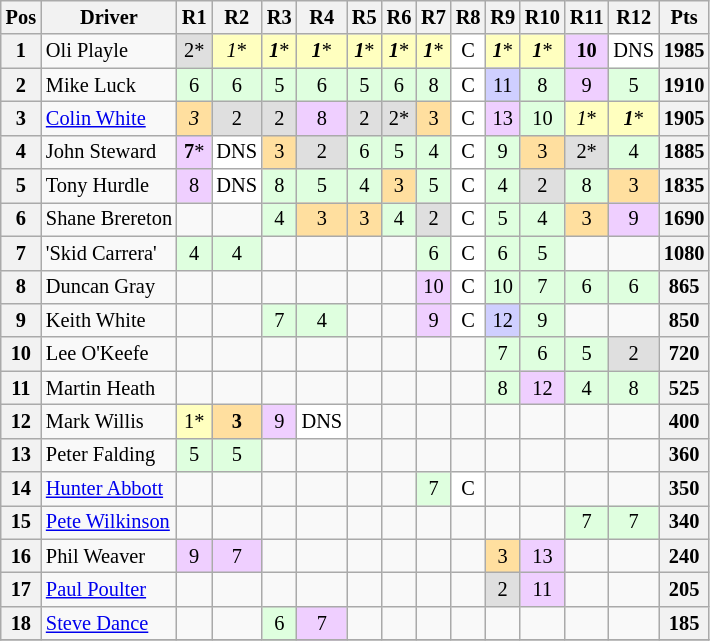<table class="wikitable" style="font-size: 85%; text-align:center">
<tr valign="top">
<th valign="middle">Pos</th>
<th valign="middle">Driver</th>
<th>R1</th>
<th>R2</th>
<th>R3</th>
<th>R4</th>
<th>R5</th>
<th>R6</th>
<th>R7</th>
<th>R8</th>
<th>R9</th>
<th>R10</th>
<th>R11</th>
<th>R12</th>
<th valign="middle">Pts</th>
</tr>
<tr>
<th>1</th>
<td align=left> Oli Playle</td>
<td style="background:#DFDFDF;">2*</td>
<td style="background:#FFFFBF;"><em>1</em>*</td>
<td style="background:#FFFFBF;"><strong><em>1</em></strong>*</td>
<td style="background:#FFFFBF;"><strong><em>1</em></strong>*</td>
<td style="background:#FFFFBF;"><strong><em>1</em></strong>*</td>
<td style="background:#FFFFBF;"><strong><em>1</em></strong>*</td>
<td style="background:#FFFFBF;"><strong><em>1</em></strong>*</td>
<td style="background:#FFFFFF;">C</td>
<td style="background:#FFFFBF;"><strong><em>1</em></strong>*</td>
<td style="background:#FFFFBF;"><strong><em>1</em></strong>*</td>
<td style="background:#EFCFFF;"><strong>10</strong></td>
<td style="background:#FFFFFF;">DNS</td>
<th>1985</th>
</tr>
<tr>
<th>2</th>
<td align=left> Mike Luck</td>
<td style="background:#DFFFDF;">6</td>
<td style="background:#DFFFDF;">6</td>
<td style="background:#DFFFDF;">5</td>
<td style="background:#DFFFDF;">6</td>
<td style="background:#DFFFDF;">5</td>
<td style="background:#DFFFDF;">6</td>
<td style="background:#DFFFDF;">8</td>
<td style="background:#FFFFFF;">C</td>
<td style="background:#CFCFFF;">11</td>
<td style="background:#DFFFDF;">8</td>
<td style="background:#EFCFFF;">9</td>
<td style="background:#DFFFDF;">5</td>
<th>1910</th>
</tr>
<tr>
<th>3</th>
<td align=left> <a href='#'>Colin White</a></td>
<td style="background:#FFDF9F;"><em>3</em></td>
<td style="background:#DFDFDF;">2</td>
<td style="background:#DFDFDF;">2</td>
<td style="background:#EFCFFF;">8</td>
<td style="background:#DFDFDF;">2</td>
<td style="background:#DFDFDF;">2*</td>
<td style="background:#FFDF9F;">3</td>
<td style="background:#FFFFFF;">C</td>
<td style="background:#EFCFFF;">13</td>
<td style="background:#DFFFDF;">10</td>
<td style="background:#FFFFBF;"><em>1</em>*</td>
<td style="background:#FFFFBF;"><strong><em>1</em></strong>*</td>
<th>1905</th>
</tr>
<tr>
<th>4</th>
<td align=left> John Steward</td>
<td style="background:#EFCFFF;"><strong>7</strong>*</td>
<td style="background:#FFFFFF;">DNS</td>
<td style="background:#FFDF9F;">3</td>
<td style="background:#DFDFDF;">2</td>
<td style="background:#DFFFDF;">6</td>
<td style="background:#DFFFDF;">5</td>
<td style="background:#DFFFDF;">4</td>
<td style="background:#FFFFFF;">C</td>
<td style="background:#DFFFDF;">9</td>
<td style="background:#FFDF9F;">3</td>
<td style="background:#DFDFDF;">2*</td>
<td style="background:#DFFFDF;">4</td>
<th>1885</th>
</tr>
<tr>
<th>5</th>
<td align=left> Tony Hurdle</td>
<td style="background:#EFCFFF;">8</td>
<td style="background:#FFFFFF;">DNS</td>
<td style="background:#DFFFDF;">8</td>
<td style="background:#DFFFDF;">5</td>
<td style="background:#DFFFDF;">4</td>
<td style="background:#FFDF9F;">3</td>
<td style="background:#DFFFDF;">5</td>
<td style="background:#FFFFFF;">C</td>
<td style="background:#DFFFDF;">4</td>
<td style="background:#DFDFDF;">2</td>
<td style="background:#DFFFDF;">8</td>
<td style="background:#FFDF9F;">3</td>
<th>1835</th>
</tr>
<tr>
<th>6</th>
<td align=left> Shane Brereton</td>
<td></td>
<td></td>
<td style="background:#DFFFDF;">4</td>
<td style="background:#FFDF9F;">3</td>
<td style="background:#FFDF9F;">3</td>
<td style="background:#DFFFDF;">4</td>
<td style="background:#DFDFDF;">2</td>
<td style="background:#FFFFFF;">C</td>
<td style="background:#DFFFDF;">5</td>
<td style="background:#DFFFDF;">4</td>
<td style="background:#FFDF9F;">3</td>
<td style="background:#EFCFFF;">9</td>
<th>1690</th>
</tr>
<tr>
<th>7</th>
<td align=left> 'Skid Carrera'</td>
<td style="background:#DFFFDF;">4</td>
<td style="background:#DFFFDF;">4</td>
<td></td>
<td></td>
<td></td>
<td></td>
<td style="background:#DFFFDF;">6</td>
<td style="background:#FFFFFF;">C</td>
<td style="background:#DFFFDF;">6</td>
<td style="background:#DFFFDF;">5</td>
<td></td>
<td></td>
<th>1080</th>
</tr>
<tr>
<th>8</th>
<td align=left> Duncan Gray</td>
<td></td>
<td></td>
<td></td>
<td></td>
<td></td>
<td></td>
<td style="background:#EFCFFF;">10</td>
<td style="background:#FFFFFF;">C</td>
<td style="background:#DFFFDF;">10</td>
<td style="background:#DFFFDF;">7</td>
<td style="background:#DFFFDF;">6</td>
<td style="background:#DFFFDF;">6</td>
<th>865</th>
</tr>
<tr>
<th>9</th>
<td align=left> Keith White</td>
<td></td>
<td></td>
<td style="background:#DFFFDF;">7</td>
<td style="background:#DFFFDF;">4</td>
<td></td>
<td></td>
<td style="background:#EFCFFF;">9</td>
<td style="background:#FFFFFF;">C</td>
<td style="background:#CFCFFF;">12</td>
<td style="background:#DFFFDF;">9</td>
<td></td>
<td></td>
<th>850</th>
</tr>
<tr>
<th>10</th>
<td align=left> Lee O'Keefe</td>
<td></td>
<td></td>
<td></td>
<td></td>
<td></td>
<td></td>
<td></td>
<td></td>
<td style="background:#DFFFDF;">7</td>
<td style="background:#DFFFDF;">6</td>
<td style="background:#DFFFDF;">5</td>
<td style="background:#DFDFDF;">2</td>
<th>720</th>
</tr>
<tr>
<th>11</th>
<td align=left> Martin Heath</td>
<td></td>
<td></td>
<td></td>
<td></td>
<td></td>
<td></td>
<td></td>
<td></td>
<td style="background:#DFFFDF;">8</td>
<td style="background:#EFCFFF;">12</td>
<td style="background:#DFFFDF;">4</td>
<td style="background:#DFFFDF;">8</td>
<th>525</th>
</tr>
<tr>
<th>12</th>
<td align=left> Mark Willis</td>
<td style="background:#FFFFBF;">1*</td>
<td style="background:#FFDF9F;"><strong>3</strong></td>
<td style="background:#EFCFFF;">9</td>
<td style="background:#FFFFFF;">DNS</td>
<td></td>
<td></td>
<td></td>
<td></td>
<td></td>
<td></td>
<td></td>
<td></td>
<th>400</th>
</tr>
<tr>
<th>13</th>
<td align=left> Peter Falding</td>
<td style="background:#DFFFDF;">5</td>
<td style="background:#DFFFDF;">5</td>
<td></td>
<td></td>
<td></td>
<td></td>
<td></td>
<td></td>
<td></td>
<td></td>
<td></td>
<td></td>
<th>360</th>
</tr>
<tr>
<th>14</th>
<td align=left> <a href='#'>Hunter Abbott</a></td>
<td></td>
<td></td>
<td></td>
<td></td>
<td></td>
<td></td>
<td style="background:#DFFFDF;">7</td>
<td style="background:#FFFFFF;">C</td>
<td></td>
<td></td>
<td></td>
<td></td>
<th>350</th>
</tr>
<tr>
<th>15</th>
<td align=left> <a href='#'>Pete Wilkinson</a></td>
<td></td>
<td></td>
<td></td>
<td></td>
<td></td>
<td></td>
<td></td>
<td></td>
<td></td>
<td></td>
<td style="background:#DFFFDF;">7</td>
<td style="background:#DFFFDF;">7</td>
<th>340</th>
</tr>
<tr>
<th>16</th>
<td align=left> Phil Weaver</td>
<td style="background:#EFCFFF;">9</td>
<td style="background:#EFCFFF;">7</td>
<td></td>
<td></td>
<td></td>
<td></td>
<td></td>
<td></td>
<td style="background:#FFDF9F;">3</td>
<td style="background:#EFCFFF;">13</td>
<td></td>
<td></td>
<th>240</th>
</tr>
<tr>
<th>17</th>
<td align=left> <a href='#'>Paul Poulter</a></td>
<td></td>
<td></td>
<td></td>
<td></td>
<td></td>
<td></td>
<td></td>
<td></td>
<td style="background:#DFDFDF;">2</td>
<td style="background:#EFCFFF;">11</td>
<td></td>
<td></td>
<th>205</th>
</tr>
<tr>
<th>18</th>
<td align=left> <a href='#'>Steve Dance</a></td>
<td></td>
<td></td>
<td style="background:#DFFFDF;">6</td>
<td style="background:#EFCFFF;">7</td>
<td></td>
<td></td>
<td></td>
<td></td>
<td></td>
<td></td>
<td></td>
<td></td>
<th>185</th>
</tr>
<tr>
</tr>
</table>
